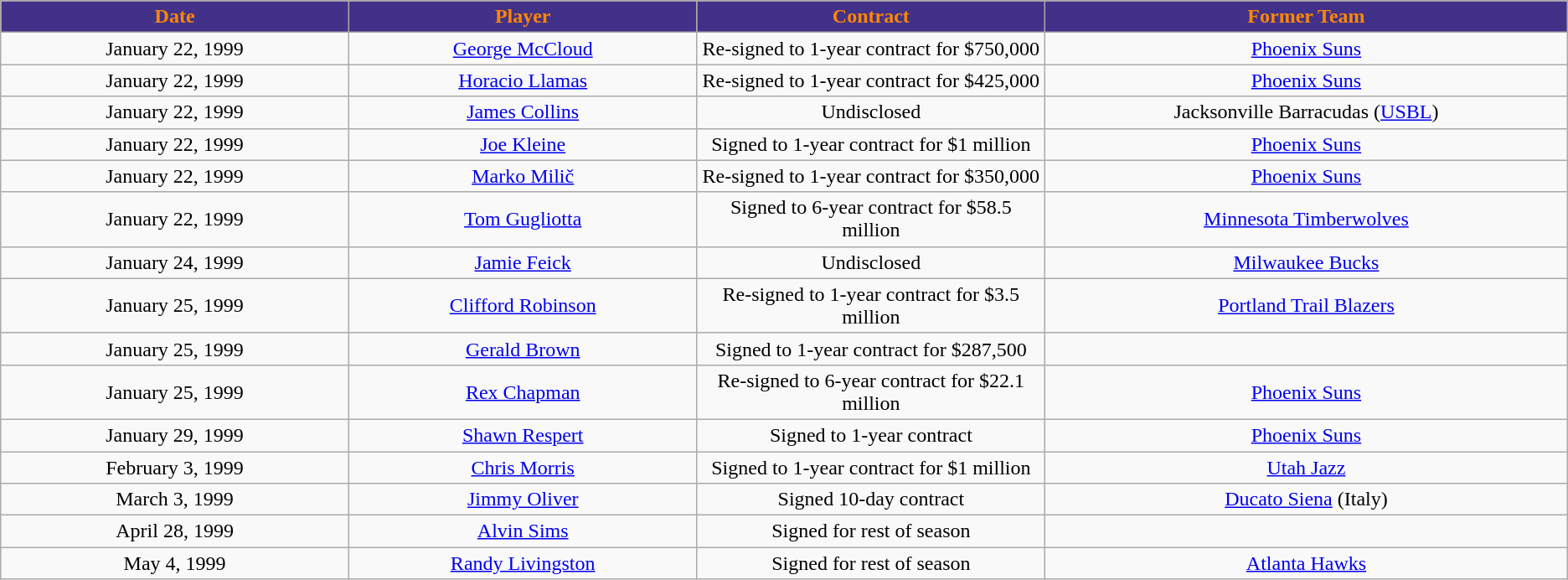<table class="wikitable sortable sortable">
<tr>
<th style="background:#423189; color:#FF8800" width="10%">Date</th>
<th style="background:#423189; color:#FF8800" width="10%">Player</th>
<th style="background:#423189; color:#FF8800" width="10%">Contract</th>
<th style="background:#423189; color:#FF8800" width="15%">Former Team</th>
</tr>
<tr style="text-align: center">
<td>January 22, 1999</td>
<td><a href='#'>George McCloud</a></td>
<td>Re-signed to 1-year contract for $750,000</td>
<td><a href='#'>Phoenix Suns</a></td>
</tr>
<tr style="text-align: center">
<td>January 22, 1999</td>
<td><a href='#'>Horacio Llamas</a></td>
<td>Re-signed to 1-year contract for $425,000</td>
<td><a href='#'>Phoenix Suns</a></td>
</tr>
<tr style="text-align: center">
<td>January 22, 1999</td>
<td><a href='#'>James Collins</a></td>
<td>Undisclosed</td>
<td>Jacksonville Barracudas (<a href='#'>USBL</a>)</td>
</tr>
<tr style="text-align: center">
<td>January 22, 1999</td>
<td><a href='#'>Joe Kleine</a></td>
<td>Signed to 1-year contract for $1 million</td>
<td><a href='#'>Phoenix Suns</a></td>
</tr>
<tr style="text-align: center">
<td>January 22, 1999</td>
<td><a href='#'>Marko Milič</a></td>
<td>Re-signed to 1-year contract for $350,000</td>
<td><a href='#'>Phoenix Suns</a></td>
</tr>
<tr style="text-align: center">
<td>January 22, 1999</td>
<td><a href='#'>Tom Gugliotta</a></td>
<td>Signed to 6-year contract for $58.5 million</td>
<td><a href='#'>Minnesota Timberwolves</a></td>
</tr>
<tr style="text-align: center">
<td>January 24, 1999</td>
<td><a href='#'>Jamie Feick</a></td>
<td>Undisclosed</td>
<td><a href='#'>Milwaukee Bucks</a></td>
</tr>
<tr style="text-align: center">
<td>January 25, 1999</td>
<td><a href='#'>Clifford Robinson</a></td>
<td>Re-signed to 1-year contract for $3.5 million</td>
<td><a href='#'>Portland Trail Blazers</a></td>
</tr>
<tr style="text-align: center">
<td>January 25, 1999</td>
<td><a href='#'>Gerald Brown</a></td>
<td>Signed to 1-year contract for $287,500</td>
<td></td>
</tr>
<tr style="text-align: center">
<td>January 25, 1999</td>
<td><a href='#'>Rex Chapman</a></td>
<td>Re-signed to 6-year contract for $22.1 million</td>
<td><a href='#'>Phoenix Suns</a></td>
</tr>
<tr style="text-align: center">
<td>January 29, 1999</td>
<td><a href='#'>Shawn Respert</a></td>
<td>Signed to 1-year contract</td>
<td><a href='#'>Phoenix Suns</a></td>
</tr>
<tr style="text-align: center">
<td>February 3, 1999</td>
<td><a href='#'>Chris Morris</a></td>
<td>Signed to 1-year contract for $1 million</td>
<td><a href='#'>Utah Jazz</a></td>
</tr>
<tr style="text-align: center">
<td>March 3, 1999</td>
<td><a href='#'>Jimmy Oliver</a></td>
<td>Signed 10-day contract</td>
<td><a href='#'>Ducato Siena</a> (Italy)</td>
</tr>
<tr style="text-align: center">
<td>April 28, 1999</td>
<td><a href='#'>Alvin Sims</a></td>
<td>Signed for rest of season</td>
<td></td>
</tr>
<tr style="text-align: center">
<td>May 4, 1999</td>
<td><a href='#'>Randy Livingston</a></td>
<td>Signed for rest of season</td>
<td><a href='#'>Atlanta Hawks</a></td>
</tr>
</table>
